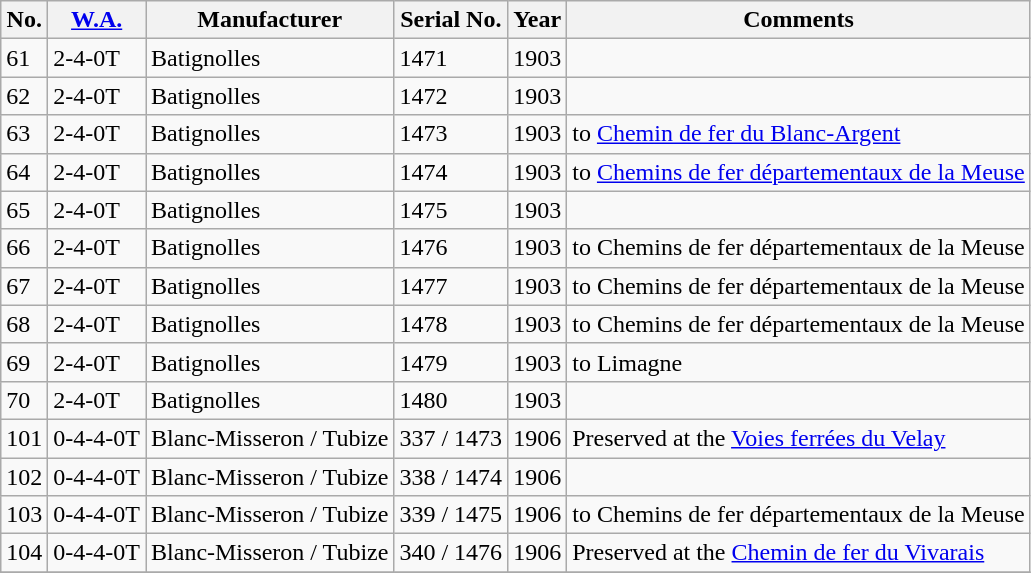<table class="wikitable">
<tr>
<th>No.</th>
<th><a href='#'>W.A.</a></th>
<th>Manufacturer</th>
<th>Serial No.</th>
<th>Year</th>
<th>Comments</th>
</tr>
<tr>
<td>61</td>
<td>2-4-0T</td>
<td>Batignolles</td>
<td>1471</td>
<td>1903</td>
<td></td>
</tr>
<tr>
<td>62</td>
<td>2-4-0T</td>
<td>Batignolles</td>
<td>1472</td>
<td>1903</td>
<td></td>
</tr>
<tr>
<td>63</td>
<td>2-4-0T</td>
<td>Batignolles</td>
<td>1473</td>
<td>1903</td>
<td>to <a href='#'>Chemin de fer du Blanc-Argent</a></td>
</tr>
<tr>
<td>64</td>
<td>2-4-0T</td>
<td>Batignolles</td>
<td>1474</td>
<td>1903</td>
<td>to <a href='#'>Chemins de fer départementaux de la Meuse</a></td>
</tr>
<tr>
<td>65</td>
<td>2-4-0T</td>
<td>Batignolles</td>
<td>1475</td>
<td>1903</td>
<td></td>
</tr>
<tr>
<td>66</td>
<td>2-4-0T</td>
<td>Batignolles</td>
<td>1476</td>
<td>1903</td>
<td>to Chemins de fer départementaux de la Meuse</td>
</tr>
<tr>
<td>67</td>
<td>2-4-0T</td>
<td>Batignolles</td>
<td>1477</td>
<td>1903</td>
<td>to Chemins de fer départementaux de la Meuse</td>
</tr>
<tr>
<td>68</td>
<td>2-4-0T</td>
<td>Batignolles</td>
<td>1478</td>
<td>1903</td>
<td>to Chemins de fer départementaux de la Meuse</td>
</tr>
<tr>
<td>69</td>
<td>2-4-0T</td>
<td>Batignolles</td>
<td>1479</td>
<td>1903</td>
<td>to Limagne</td>
</tr>
<tr>
<td>70</td>
<td>2-4-0T</td>
<td>Batignolles</td>
<td>1480</td>
<td>1903</td>
<td></td>
</tr>
<tr>
<td>101</td>
<td>0-4-4-0T</td>
<td>Blanc-Misseron / Tubize</td>
<td>337 / 1473</td>
<td>1906</td>
<td>Preserved at the <a href='#'>Voies ferrées du Velay</a></td>
</tr>
<tr>
<td>102</td>
<td>0-4-4-0T</td>
<td>Blanc-Misseron / Tubize</td>
<td>338 / 1474</td>
<td>1906</td>
<td></td>
</tr>
<tr>
<td>103</td>
<td>0-4-4-0T</td>
<td>Blanc-Misseron / Tubize</td>
<td>339 / 1475</td>
<td>1906</td>
<td>to Chemins de fer départementaux de la Meuse</td>
</tr>
<tr>
<td>104</td>
<td>0-4-4-0T</td>
<td>Blanc-Misseron / Tubize</td>
<td>340 / 1476</td>
<td>1906</td>
<td>Preserved at the <a href='#'>Chemin de fer du Vivarais</a></td>
</tr>
<tr>
</tr>
</table>
